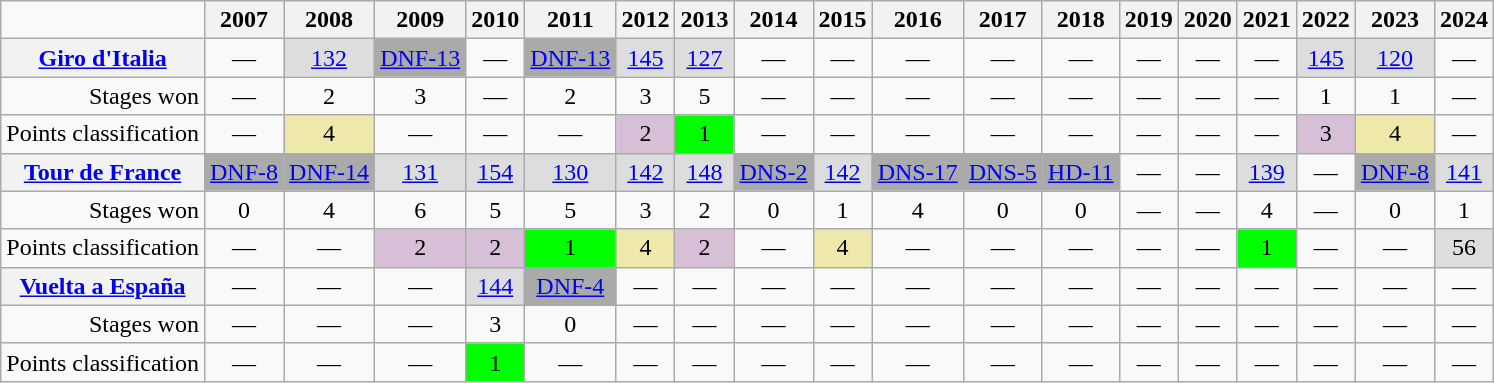<table class="wikitable">
<tr>
<td></td>
<th>2007</th>
<th>2008</th>
<th>2009</th>
<th>2010</th>
<th>2011</th>
<th>2012</th>
<th>2013</th>
<th>2014</th>
<th>2015</th>
<th>2016</th>
<th>2017</th>
<th>2018</th>
<th>2019</th>
<th>2020</th>
<th>2021</th>
<th>2022</th>
<th>2023</th>
<th>2024</th>
</tr>
<tr style="text-align:center;">
<th><a href='#'>Giro d'Italia</a></th>
<td>—</td>
<td style="background:#DDDDDD;"><a href='#'>132</a></td>
<td style="background:#AAAAAA;"><a href='#'>DNF-13</a></td>
<td>—</td>
<td style="background:#AAAAAA;"><a href='#'>DNF-13</a></td>
<td style="background:#DDDDDD;"><a href='#'>145</a></td>
<td style="background:#DDDDDD;"><a href='#'>127</a></td>
<td>—</td>
<td>—</td>
<td>—</td>
<td>—</td>
<td>—</td>
<td>—</td>
<td>—</td>
<td>—</td>
<td style="background:#DDDDDD;"><a href='#'>145</a></td>
<td style="background:#DDDDDD;"><a href='#'>120</a></td>
<td>—</td>
</tr>
<tr style="text-align:center;">
<td style="text-align:right;">Stages won</td>
<td>—</td>
<td>2</td>
<td>3</td>
<td>—</td>
<td>2</td>
<td>3</td>
<td>5</td>
<td>—</td>
<td>—</td>
<td>—</td>
<td>—</td>
<td>—</td>
<td>—</td>
<td>—</td>
<td>—</td>
<td>1</td>
<td>1</td>
<td>—</td>
</tr>
<tr style="text-align:center;">
<td style="text-align:right;">Points classification</td>
<td>—</td>
<td style="background:#EEE8AA;">4</td>
<td>—</td>
<td>—</td>
<td>—</td>
<td style="background:#D8BFD8;">2</td>
<td style="background:#00ff00;">1</td>
<td>—</td>
<td>—</td>
<td>—</td>
<td>—</td>
<td>—</td>
<td>—</td>
<td>—</td>
<td>—</td>
<td style="background:#D8BFD8;">3</td>
<td style="background:#EEE8AA;">4</td>
<td>—</td>
</tr>
<tr style="text-align:center;">
<th><a href='#'>Tour de France</a></th>
<td style="background:#AAAAAA;"><a href='#'>DNF-8</a></td>
<td style="background:#AAAAAA;"><a href='#'>DNF-14</a></td>
<td style="background:#DDDDDD;"><a href='#'>131</a></td>
<td style="background:#DDDDDD;"><a href='#'>154</a></td>
<td style="background:#DDDDDD;"><a href='#'>130</a></td>
<td style="background:#DDDDDD;"><a href='#'>142</a></td>
<td style="background:#DDDDDD;"><a href='#'>148</a></td>
<td style="background:#AAAAAA;"><a href='#'>DNS-2</a></td>
<td style="background:#DDDDDD;"><a href='#'>142</a></td>
<td style="background:#AAAAAA;"><a href='#'>DNS-17</a></td>
<td style="background:#AAAAAA;"><a href='#'>DNS-5</a></td>
<td style="background:#AAAAAA;"><a href='#'>HD-11</a></td>
<td>—</td>
<td>—</td>
<td style="background:#DDDDDD;"><a href='#'>139</a></td>
<td>—</td>
<td style="background:#AAAAAA;"><a href='#'>DNF-8</a></td>
<td style="background:#DDDDDD;"><a href='#'>141</a></td>
</tr>
<tr style="text-align:center;">
<td style="text-align:right;">Stages won</td>
<td>0</td>
<td>4</td>
<td>6</td>
<td>5</td>
<td>5</td>
<td>3</td>
<td>2</td>
<td>0</td>
<td>1</td>
<td>4</td>
<td>0</td>
<td>0</td>
<td>—</td>
<td>—</td>
<td>4</td>
<td>—</td>
<td>0</td>
<td>1</td>
</tr>
<tr style="text-align:center;">
<td style="text-align:right;">Points classification</td>
<td>—</td>
<td>—</td>
<td style="background:#D8BFD8;">2</td>
<td style="background:#D8BFD8;">2</td>
<td style="background:#00ff00;">1</td>
<td style="background:#EEE8AA;">4</td>
<td style="background:#D8BFD8;">2</td>
<td>—</td>
<td style="background:#EEE8AA;">4</td>
<td>—</td>
<td>—</td>
<td>—</td>
<td>—</td>
<td>—</td>
<td style="background:#00ff00;">1</td>
<td>—</td>
<td>—</td>
<td style="background:#DDDDDD;">56</td>
</tr>
<tr style="text-align:center;">
<th><a href='#'>Vuelta a España</a></th>
<td>—</td>
<td>—</td>
<td>—</td>
<td style="background:#DDDDDD;"><a href='#'>144</a></td>
<td style="background:#AAAAAA;"><a href='#'>DNF-4</a></td>
<td>—</td>
<td>—</td>
<td>—</td>
<td>—</td>
<td>—</td>
<td>—</td>
<td>—</td>
<td>—</td>
<td>—</td>
<td>—</td>
<td>—</td>
<td>—</td>
<td>—</td>
</tr>
<tr style="text-align:center;">
<td style="text-align:right;">Stages won</td>
<td>—</td>
<td>—</td>
<td>—</td>
<td>3</td>
<td>0</td>
<td>—</td>
<td>—</td>
<td>—</td>
<td>—</td>
<td>—</td>
<td>—</td>
<td>—</td>
<td>—</td>
<td>—</td>
<td>—</td>
<td>—</td>
<td>—</td>
<td>—</td>
</tr>
<tr style="text-align:center;">
<td style="text-align:right;">Points classification</td>
<td>—</td>
<td>—</td>
<td>—</td>
<td style="background:#00ff00;">1</td>
<td>—</td>
<td>—</td>
<td>—</td>
<td>—</td>
<td>—</td>
<td>—</td>
<td>—</td>
<td>—</td>
<td>—</td>
<td>—</td>
<td>—</td>
<td>—</td>
<td>—</td>
<td>—</td>
</tr>
</table>
